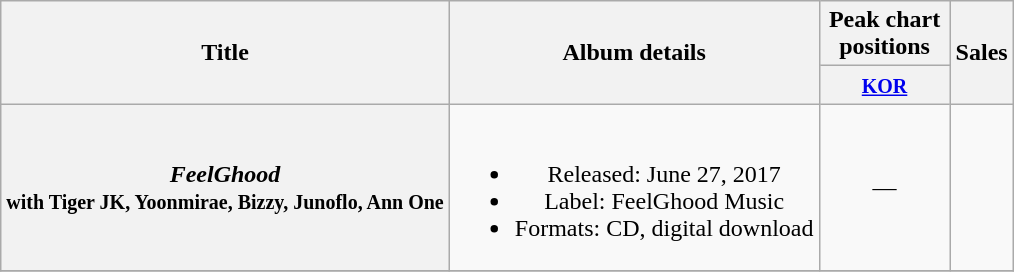<table class="wikitable plainrowheaders" style="text-align:center;">
<tr>
<th scope="col" rowspan="2">Title</th>
<th scope="col" rowspan="2">Album details</th>
<th scope="col" colspan="1" style="width:5em;">Peak chart positions</th>
<th scope="col" rowspan="2">Sales</th>
</tr>
<tr>
<th><small><a href='#'>KOR</a></small><br></th>
</tr>
<tr>
<th scope="row"><em>FeelGhood</em> <br><small>with Tiger JK, Yoonmirae, Bizzy, Junoflo, Ann One</small></th>
<td><br><ul><li>Released: June 27, 2017</li><li>Label: FeelGhood Music</li><li>Formats: CD, digital download</li></ul></td>
<td>—</td>
<td></td>
</tr>
<tr>
</tr>
</table>
